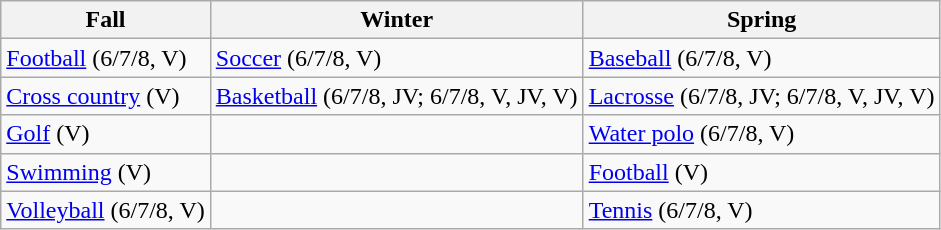<table class="wikitable">
<tr>
<th>Fall</th>
<th>Winter</th>
<th>Spring</th>
</tr>
<tr>
<td><a href='#'>Football</a> (6/7/8, V)</td>
<td><a href='#'>Soccer</a> (6/7/8, V)</td>
<td><a href='#'>Baseball</a> (6/7/8, V)</td>
</tr>
<tr>
<td><a href='#'>Cross country</a> (V)</td>
<td><a href='#'>Basketball</a> (6/7/8, JV; 6/7/8, V, JV, V)</td>
<td><a href='#'>Lacrosse</a> (6/7/8, JV; 6/7/8, V, JV, V)</td>
</tr>
<tr>
<td><a href='#'>Golf</a> (V)</td>
<td></td>
<td><a href='#'>Water polo</a> (6/7/8, V)</td>
</tr>
<tr>
<td><a href='#'>Swimming</a> (V)</td>
<td></td>
<td><a href='#'>Football</a> (V)</td>
</tr>
<tr>
<td><a href='#'>Volleyball</a> (6/7/8, V)</td>
<td></td>
<td><a href='#'>Tennis</a> (6/7/8, V)</td>
</tr>
</table>
